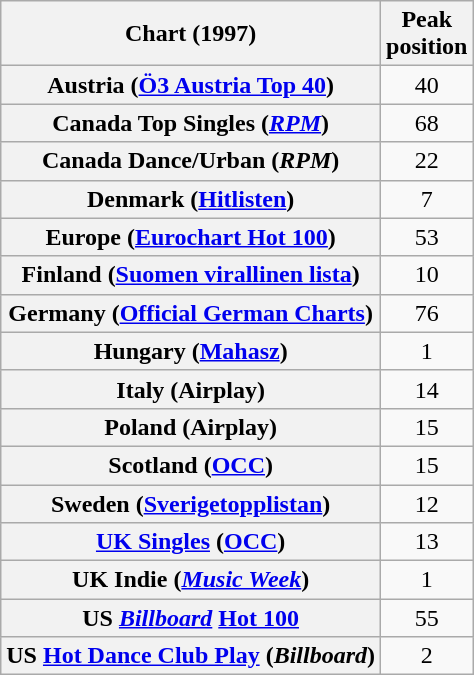<table class="wikitable sortable plainrowheaders" style="text-align:center">
<tr>
<th scope="col">Chart (1997)</th>
<th scope="col">Peak<br>position</th>
</tr>
<tr>
<th scope="row">Austria (<a href='#'>Ö3 Austria Top 40</a>)</th>
<td>40</td>
</tr>
<tr>
<th scope="row">Canada Top Singles (<a href='#'><em>RPM</em></a>)</th>
<td>68</td>
</tr>
<tr>
<th scope="row">Canada Dance/Urban (<em>RPM</em>)</th>
<td>22</td>
</tr>
<tr>
<th scope="row">Denmark (<a href='#'>Hitlisten</a>)</th>
<td>7</td>
</tr>
<tr>
<th scope="row">Europe (<a href='#'>Eurochart Hot 100</a>)</th>
<td>53</td>
</tr>
<tr>
<th scope="row">Finland (<a href='#'>Suomen virallinen lista</a>)</th>
<td>10</td>
</tr>
<tr>
<th scope="row">Germany (<a href='#'>Official German Charts</a>)</th>
<td>76</td>
</tr>
<tr>
<th scope="row">Hungary (<a href='#'>Mahasz</a>)</th>
<td>1</td>
</tr>
<tr>
<th scope="row">Italy (Airplay)</th>
<td>14</td>
</tr>
<tr>
<th scope="row">Poland (Airplay)</th>
<td>15</td>
</tr>
<tr>
<th scope="row">Scotland (<a href='#'>OCC</a>)</th>
<td>15</td>
</tr>
<tr>
<th scope="row">Sweden (<a href='#'>Sverigetopplistan</a>)</th>
<td>12</td>
</tr>
<tr>
<th scope="row"><a href='#'>UK Singles</a> (<a href='#'>OCC</a>)</th>
<td>13</td>
</tr>
<tr>
<th scope="row">UK Indie (<em><a href='#'>Music Week</a></em>)</th>
<td align=center>1</td>
</tr>
<tr>
<th scope="row">US <em><a href='#'>Billboard</a></em> <a href='#'>Hot 100</a></th>
<td>55</td>
</tr>
<tr>
<th scope="row">US <a href='#'>Hot Dance Club Play</a> (<em>Billboard</em>)</th>
<td>2</td>
</tr>
</table>
